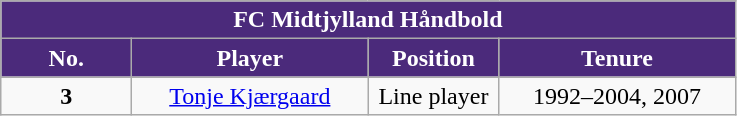<table class="wikitable sortable" style="text-align:center">
<tr>
<td colspan="5" style= "background: #4B2A7B; color: #FFFFFF"><strong>FC Midtjylland Håndbold</strong></td>
</tr>
<tr>
<th style="width:80px; background:#4B2A7B; color:#FFFFFF;">No.</th>
<th style="width:150px; background:#4B2A7B; color:#FFFFFF;">Player</th>
<th style="width:80px; background:#4B2A7B; color:#FFFFFF;">Position</th>
<th style="width:150px; background:#4B2A7B; color:#FFFFFF;">Tenure</th>
</tr>
<tr>
<td><strong>3</strong></td>
<td> <a href='#'>Tonje Kjærgaard</a></td>
<td>Line player</td>
<td>1992–2004, 2007</td>
</tr>
</table>
